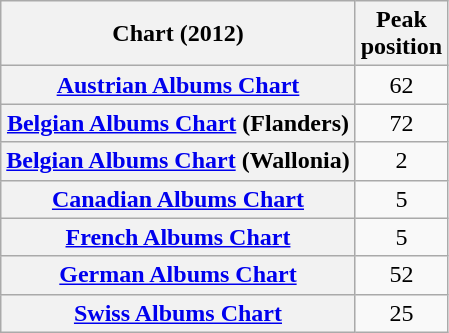<table class="wikitable sortable plainrowheaders">
<tr>
<th scope="col">Chart (2012)</th>
<th scope="col">Peak<br>position</th>
</tr>
<tr>
<th scope="row"><a href='#'>Austrian Albums Chart</a></th>
<td align="center">62</td>
</tr>
<tr>
<th scope="row"><a href='#'>Belgian Albums Chart</a> (Flanders)</th>
<td align="center">72</td>
</tr>
<tr>
<th scope="row"><a href='#'>Belgian Albums Chart</a> (Wallonia)</th>
<td align="center">2</td>
</tr>
<tr>
<th scope="row"><a href='#'>Canadian Albums Chart</a></th>
<td align="center">5</td>
</tr>
<tr>
<th scope="row"><a href='#'>French Albums Chart</a></th>
<td align="center">5</td>
</tr>
<tr>
<th scope="row"><a href='#'>German Albums Chart</a></th>
<td align="center">52</td>
</tr>
<tr>
<th scope="row"><a href='#'>Swiss Albums Chart</a></th>
<td align="center">25</td>
</tr>
</table>
